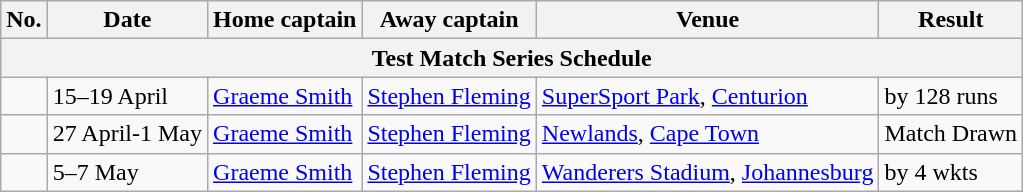<table class="wikitable">
<tr style="background:#efefef;">
<th>No.</th>
<th>Date</th>
<th>Home captain</th>
<th>Away captain</th>
<th>Venue</th>
<th>Result</th>
</tr>
<tr>
<th colspan="6">Test Match Series Schedule</th>
</tr>
<tr>
<td></td>
<td>15–19 April</td>
<td><a href='#'>Graeme Smith</a></td>
<td><a href='#'>Stephen Fleming</a></td>
<td><a href='#'>SuperSport Park</a>, <a href='#'>Centurion</a></td>
<td> by 128 runs</td>
</tr>
<tr>
<td></td>
<td>27 April-1 May</td>
<td><a href='#'>Graeme Smith</a></td>
<td><a href='#'>Stephen Fleming</a></td>
<td><a href='#'>Newlands</a>, <a href='#'>Cape Town</a></td>
<td>Match Drawn</td>
</tr>
<tr>
<td></td>
<td>5–7 May</td>
<td><a href='#'>Graeme Smith</a></td>
<td><a href='#'>Stephen Fleming</a></td>
<td><a href='#'>Wanderers Stadium</a>, <a href='#'>Johannesburg</a></td>
<td> by 4 wkts</td>
</tr>
</table>
